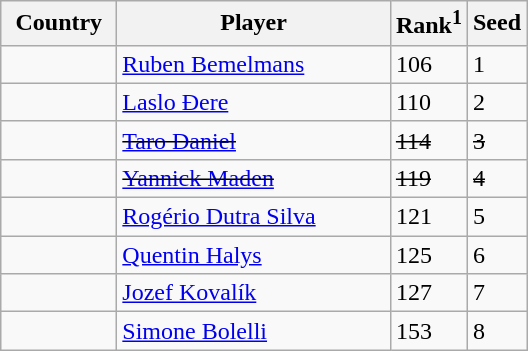<table class="sortable wikitable">
<tr>
<th width="70">Country</th>
<th width="175">Player</th>
<th>Rank<sup>1</sup></th>
<th>Seed</th>
</tr>
<tr>
<td></td>
<td><a href='#'>Ruben Bemelmans</a></td>
<td>106</td>
<td>1</td>
</tr>
<tr>
<td></td>
<td><a href='#'>Laslo Đere</a></td>
<td>110</td>
<td>2</td>
</tr>
<tr>
<td><s></s></td>
<td><s><a href='#'>Taro Daniel</a></s></td>
<td><s>114</s></td>
<td><s>3</s></td>
</tr>
<tr>
<td><s></s></td>
<td><s><a href='#'>Yannick Maden</a></s></td>
<td><s>119</s></td>
<td><s>4</s></td>
</tr>
<tr>
<td></td>
<td><a href='#'>Rogério Dutra Silva</a></td>
<td>121</td>
<td>5</td>
</tr>
<tr>
<td></td>
<td><a href='#'>Quentin Halys</a></td>
<td>125</td>
<td>6</td>
</tr>
<tr>
<td></td>
<td><a href='#'>Jozef Kovalík</a></td>
<td>127</td>
<td>7</td>
</tr>
<tr>
<td></td>
<td><a href='#'>Simone Bolelli</a></td>
<td>153</td>
<td>8</td>
</tr>
</table>
